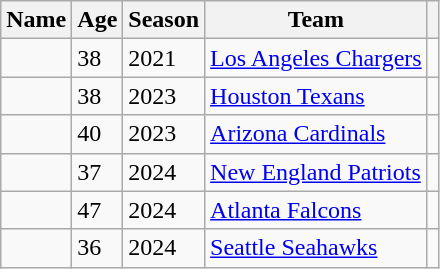<table class="wikitable sortable">
<tr>
<th scope="col">Name</th>
<th scope="col">Age</th>
<th scope="col">Season</th>
<th scope="col">Team</th>
<th scope="col" class="unsortable"></th>
</tr>
<tr>
<td></td>
<td>38</td>
<td>2021</td>
<td><a href='#'>Los Angeles Chargers</a></td>
<td></td>
</tr>
<tr>
<td></td>
<td>38</td>
<td>2023</td>
<td><a href='#'>Houston Texans</a></td>
<td></td>
</tr>
<tr>
<td></td>
<td>40</td>
<td>2023</td>
<td><a href='#'>Arizona Cardinals</a></td>
<td></td>
</tr>
<tr>
<td></td>
<td>37</td>
<td>2024</td>
<td><a href='#'>New England Patriots</a></td>
<td></td>
</tr>
<tr>
<td></td>
<td>47</td>
<td>2024</td>
<td><a href='#'>Atlanta Falcons</a></td>
<td></td>
</tr>
<tr>
<td></td>
<td>36</td>
<td>2024</td>
<td><a href='#'>Seattle Seahawks</a></td>
<td></td>
</tr>
</table>
